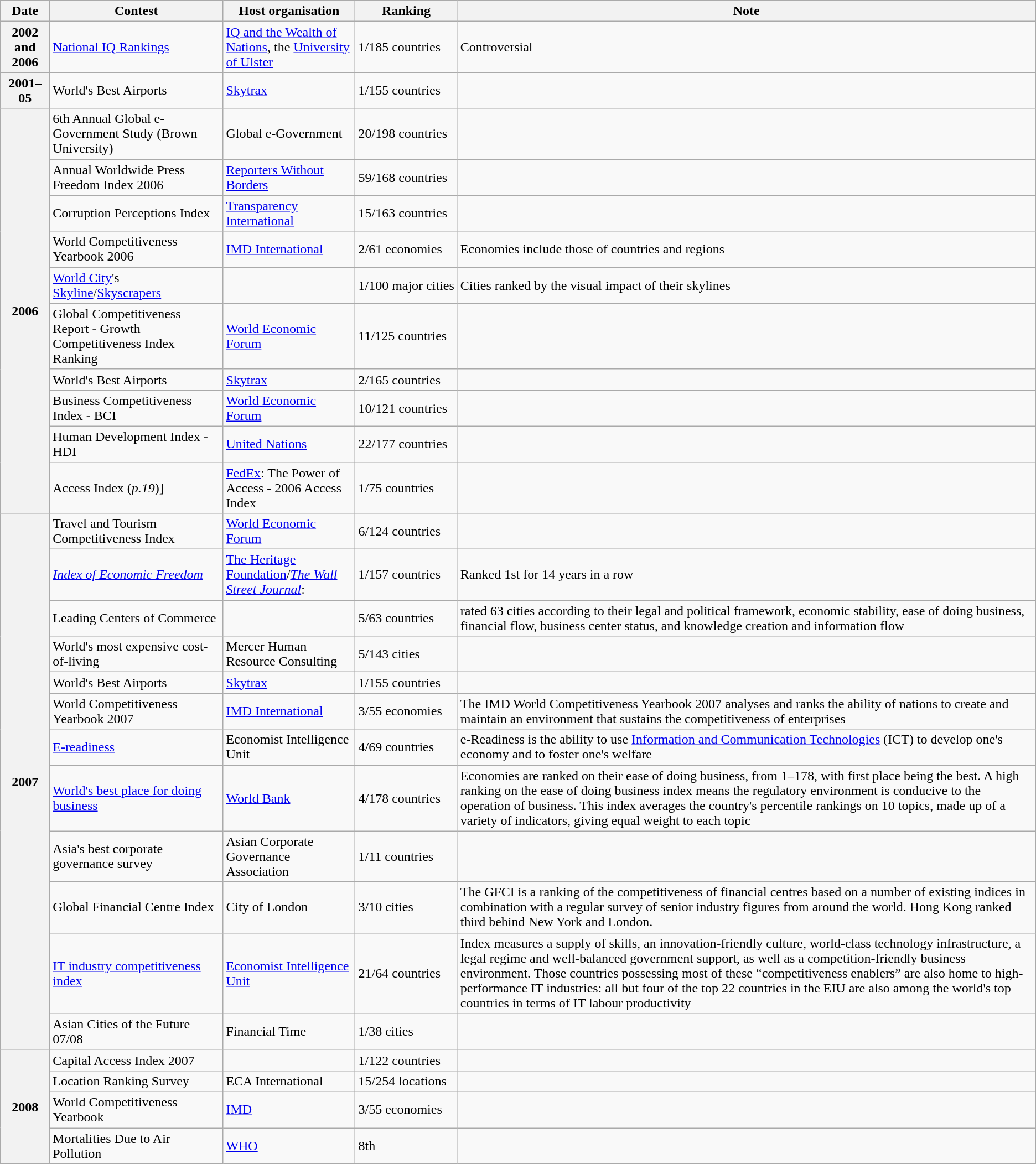<table class="wikitable">
<tr>
<th>Date</th>
<th>Contest</th>
<th>Host organisation</th>
<th>Ranking</th>
<th>Note</th>
</tr>
<tr>
<th>2002 and 2006</th>
<td><a href='#'>National IQ Rankings</a></td>
<td><a href='#'>IQ and the Wealth of Nations</a>, the <a href='#'>University of Ulster</a></td>
<td>1/185 countries</td>
<td>Controversial</td>
</tr>
<tr>
<th>2001–05</th>
<td>World's Best Airports </td>
<td><a href='#'>Skytrax</a></td>
<td>1/155 countries</td>
<td></td>
</tr>
<tr>
<th rowspan="10">2006</th>
<td>6th Annual Global e-Government Study (Brown University)</td>
<td>Global e-Government</td>
<td>20/198 countries</td>
<td></td>
</tr>
<tr>
<td>Annual Worldwide Press Freedom Index 2006</td>
<td><a href='#'>Reporters Without Borders</a></td>
<td>59/168 countries</td>
<td></td>
</tr>
<tr>
<td>Corruption Perceptions Index</td>
<td><a href='#'>Transparency International</a></td>
<td>15/163 countries</td>
<td></td>
</tr>
<tr>
<td>World Competitiveness Yearbook 2006</td>
<td><a href='#'>IMD International</a></td>
<td>2/61 economies</td>
<td>Economies include those of countries and regions</td>
</tr>
<tr>
<td><a href='#'>World City</a>'s <a href='#'>Skyline</a>/<a href='#'>Skyscrapers</a></td>
<td></td>
<td style="white-space:nowrap;">1/100 major cities</td>
<td>Cities ranked by the visual impact of their skylines</td>
</tr>
<tr>
<td>Global Competitiveness Report - Growth Competitiveness Index Ranking</td>
<td><a href='#'>World Economic Forum</a></td>
<td>11/125 countries</td>
<td></td>
</tr>
<tr>
<td>World's Best Airports</td>
<td><a href='#'>Skytrax</a></td>
<td>2/165 countries</td>
<td></td>
</tr>
<tr>
<td>Business Competitiveness Index - BCI </td>
<td><a href='#'>World Economic Forum</a></td>
<td>10/121 countries</td>
<td></td>
</tr>
<tr>
<td>Human Development Index - HDI </td>
<td><a href='#'>United Nations</a></td>
<td>22/177 countries</td>
<td></td>
</tr>
<tr>
<td>Access Index (<em>p.19</em>)]</td>
<td><a href='#'>FedEx</a>: The Power of Access - 2006 Access Index</td>
<td>1/75 countries</td>
<td></td>
</tr>
<tr>
<th rowspan="12">2007</th>
<td>Travel and Tourism Competitiveness Index</td>
<td><a href='#'>World Economic Forum</a></td>
<td>6/124 countries</td>
<td></td>
</tr>
<tr>
<td><em><a href='#'>Index of Economic Freedom</a></em></td>
<td><a href='#'>The Heritage Foundation</a>/<em><a href='#'>The Wall Street Journal</a></em>: </td>
<td>1/157 countries</td>
<td>Ranked 1st for 14 years in a row</td>
</tr>
<tr>
<td>Leading Centers of Commerce</td>
<td></td>
<td>5/63 countries</td>
<td>rated 63 cities according to their legal and political framework, economic stability, ease of doing business, financial flow, business center status, and knowledge creation and information flow</td>
</tr>
<tr>
<td>World's most expensive cost-of-living</td>
<td>Mercer Human Resource Consulting</td>
<td>5/143 cities</td>
<td></td>
</tr>
<tr>
<td>World's Best Airports</td>
<td><a href='#'>Skytrax</a></td>
<td>1/155 countries</td>
<td></td>
</tr>
<tr>
<td>World Competitiveness Yearbook 2007</td>
<td><a href='#'>IMD International</a></td>
<td>3/55 economies</td>
<td>The IMD World Competitiveness Yearbook 2007 analyses and ranks the ability of nations to create and maintain an environment that sustains the competitiveness of enterprises</td>
</tr>
<tr>
<td><a href='#'>E-readiness</a></td>
<td>Economist Intelligence Unit</td>
<td>4/69 countries</td>
<td>e-Readiness is the ability to use <a href='#'>Information and Communication Technologies</a> (ICT) to develop one's economy and to foster one's welfare</td>
</tr>
<tr>
<td><a href='#'>World's best place for doing business</a></td>
<td><a href='#'>World Bank</a></td>
<td>4/178  countries</td>
<td>Economies are ranked on their ease of doing business, from 1–178, with first place being the best. A high ranking on the ease of doing business index means the regulatory environment is conducive to the operation of business. This index averages the country's percentile rankings on 10 topics, made up of a variety of indicators, giving equal weight to each topic</td>
</tr>
<tr>
<td>Asia's best corporate governance survey</td>
<td>Asian Corporate Governance Association</td>
<td>1/11 countries</td>
<td></td>
</tr>
<tr>
<td>Global Financial Centre Index</td>
<td>City of London</td>
<td>3/10 cities</td>
<td>The GFCI is a ranking of the competitiveness of financial centres based on a number of existing indices in combination with a regular survey of senior industry figures from around the world. Hong Kong ranked third behind New York and London.</td>
</tr>
<tr>
<td><a href='#'>IT industry competitiveness index</a></td>
<td><a href='#'>Economist Intelligence Unit</a></td>
<td>21/64 countries</td>
<td>Index measures a supply of skills, an innovation-friendly culture, world-class technology infrastructure, a legal regime and well-balanced government support, as well as a competition-friendly business environment. Those countries possessing most of these “competitiveness enablers” are also home to high-performance IT industries: all but four of the top 22 countries in the EIU are also among the world's top countries in terms of IT labour productivity</td>
</tr>
<tr>
<td>Asian Cities of the Future 07/08</td>
<td>Financial Time</td>
<td>1/38 cities</td>
<td></td>
</tr>
<tr>
<th rowspan="5">2008</th>
<td>Capital Access Index 2007</td>
<td></td>
<td>1/122 countries</td>
</tr>
<tr>
<td>Location Ranking Survey</td>
<td>ECA International</td>
<td>15/254 locations</td>
<td></td>
</tr>
<tr>
<td>World Competitiveness Yearbook</td>
<td><a href='#'>IMD</a></td>
<td>3/55 economies</td>
<td></td>
</tr>
<tr>
<td>Mortalities Due to Air Pollution</td>
<td><a href='#'>WHO</a></td>
<td>8th</td>
<td></td>
</tr>
</table>
